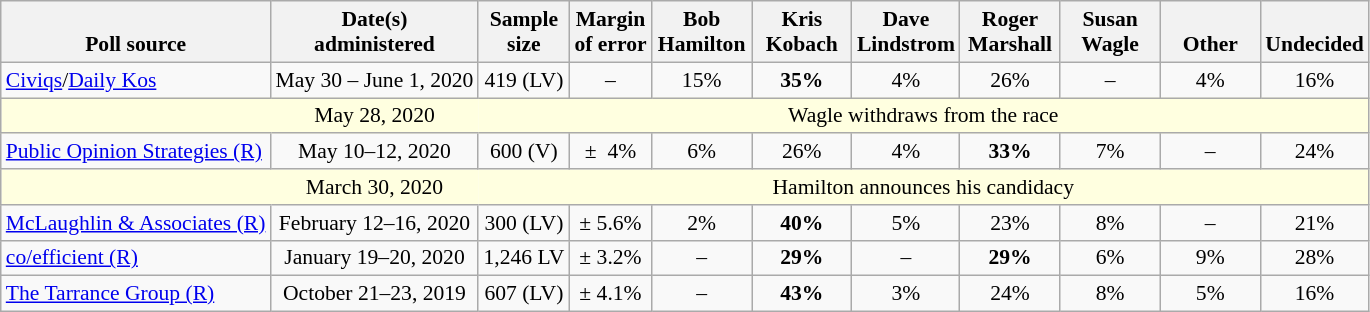<table class="wikitable" style="font-size:90%;text-align:center;">
<tr valign=bottom>
<th>Poll source</th>
<th>Date(s)<br>administered</th>
<th>Sample<br>size</th>
<th>Margin<br>of error</th>
<th style="width:60px;">Bob<br>Hamilton</th>
<th style="width:60px;">Kris<br>Kobach</th>
<th style="width:60px;">Dave<br>Lindstrom</th>
<th style="width:60px;">Roger<br>Marshall</th>
<th style="width:60px;">Susan<br>Wagle</th>
<th style="width:60px;">Other</th>
<th>Undecided</th>
</tr>
<tr>
<td style="text-align:left;"><a href='#'>Civiqs</a>/<a href='#'>Daily Kos</a></td>
<td>May 30 – June 1, 2020</td>
<td>419 (LV)</td>
<td>–</td>
<td>15%</td>
<td><strong>35%</strong></td>
<td>4%</td>
<td>26%</td>
<td>–</td>
<td>4%</td>
<td>16%</td>
</tr>
<tr style="background:lightyellow;">
<td style="border-right-style:hidden;"></td>
<td style="border-right-style:hidden;">May 28, 2020</td>
<td colspan="10">Wagle withdraws from the race</td>
</tr>
<tr>
<td style="text-align:left;"><a href='#'>Public Opinion Strategies (R)</a></td>
<td>May 10–12, 2020</td>
<td>600 (V)</td>
<td>±  4%</td>
<td>6%</td>
<td>26%</td>
<td>4%</td>
<td><strong>33%</strong></td>
<td>7%</td>
<td>–</td>
<td>24%</td>
</tr>
<tr style="background:lightyellow;">
<td style="border-right-style:hidden;"></td>
<td style="border-right-style:hidden;">March 30, 2020</td>
<td colspan="10">Hamilton announces his candidacy</td>
</tr>
<tr>
<td style="text-align:left;"><a href='#'>McLaughlin & Associates (R)</a></td>
<td>February 12–16, 2020</td>
<td>300 (LV)</td>
<td>± 5.6%</td>
<td>2%</td>
<td><strong>40%</strong></td>
<td>5%</td>
<td>23%</td>
<td>8%</td>
<td>–</td>
<td>21%</td>
</tr>
<tr>
<td style="text-align:left;"><a href='#'>co/efficient (R)</a></td>
<td>January 19–20, 2020</td>
<td>1,246 LV</td>
<td>± 3.2%</td>
<td>–</td>
<td><strong>29%</strong></td>
<td>–</td>
<td><strong>29%</strong></td>
<td>6%</td>
<td>9%</td>
<td>28%</td>
</tr>
<tr>
<td style="text-align:left;"><a href='#'>The Tarrance Group (R)</a></td>
<td>October 21–23, 2019</td>
<td>607 (LV)</td>
<td>± 4.1%</td>
<td>–</td>
<td><strong>43%</strong></td>
<td>3%</td>
<td>24%</td>
<td>8%</td>
<td>5%</td>
<td>16%</td>
</tr>
</table>
